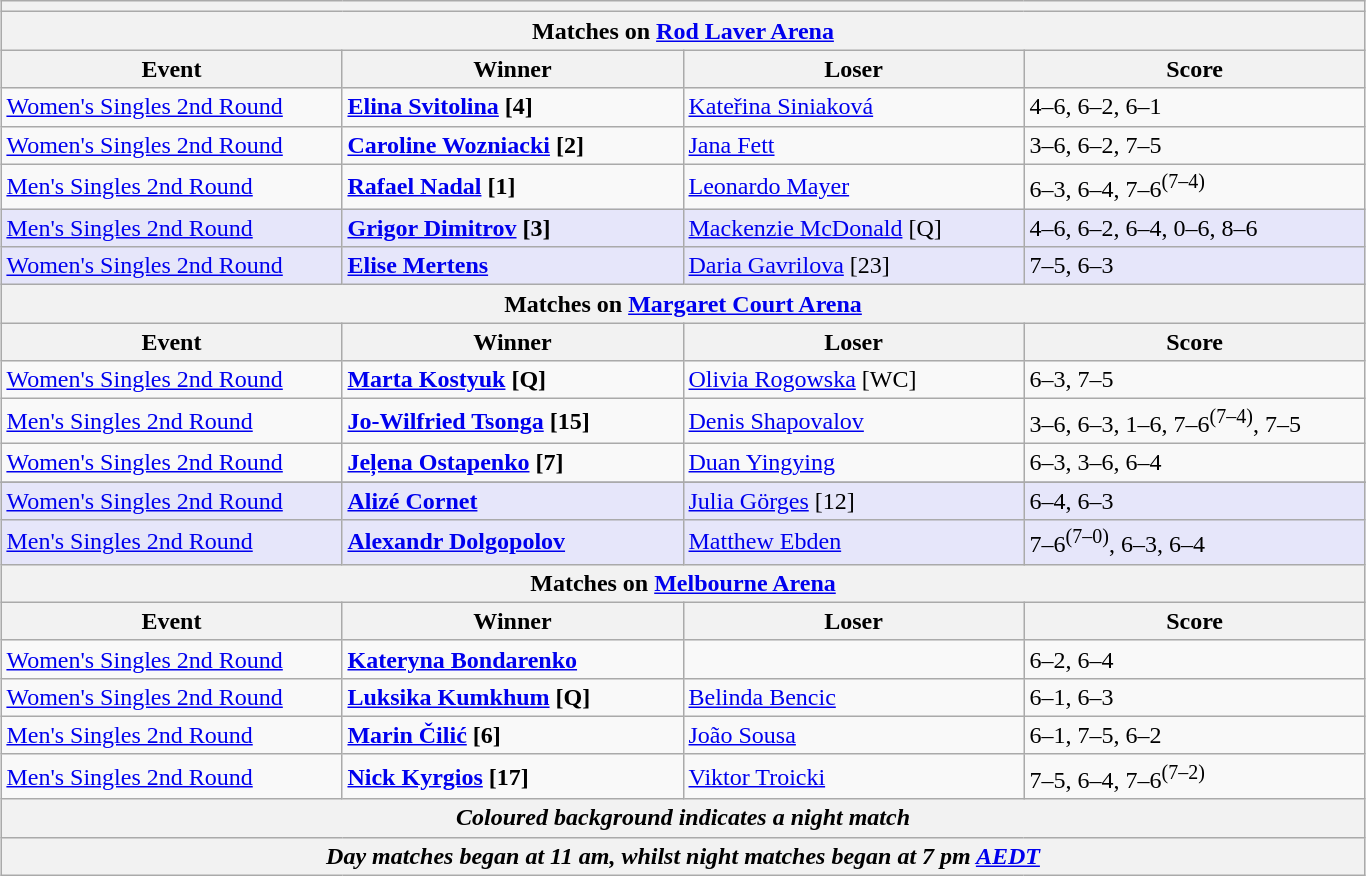<table class="wikitable collapsible uncollapsed" style="margin:1em auto;">
<tr>
<th colspan=4></th>
</tr>
<tr>
<th colspan=4><strong>Matches on <a href='#'>Rod Laver Arena</a></strong></th>
</tr>
<tr>
<th style="width:220px;">Event</th>
<th style="width:220px;">Winner</th>
<th style="width:220px;">Loser</th>
<th style="width:220px;">Score</th>
</tr>
<tr>
<td><a href='#'>Women's Singles 2nd Round</a></td>
<td> <strong><a href='#'>Elina Svitolina</a> [4]</strong></td>
<td> <a href='#'>Kateřina Siniaková</a></td>
<td>4–6, 6–2, 6–1</td>
</tr>
<tr>
<td><a href='#'>Women's Singles 2nd Round</a></td>
<td> <strong><a href='#'>Caroline Wozniacki</a> [2]</strong></td>
<td> <a href='#'>Jana Fett</a></td>
<td>3–6, 6–2, 7–5</td>
</tr>
<tr>
<td><a href='#'>Men's Singles 2nd Round</a></td>
<td> <strong><a href='#'>Rafael Nadal</a> [1]</strong></td>
<td> <a href='#'>Leonardo Mayer</a></td>
<td>6–3, 6–4, 7–6<sup>(7–4)</sup></td>
</tr>
<tr bgcolor=lavender>
<td><a href='#'>Men's Singles 2nd Round</a></td>
<td> <strong><a href='#'>Grigor Dimitrov</a> [3]</strong></td>
<td> <a href='#'>Mackenzie McDonald</a> [Q]</td>
<td>4–6, 6–2, 6–4, 0–6, 8–6</td>
</tr>
<tr bgcolor=lavender>
<td><a href='#'>Women's Singles 2nd Round</a></td>
<td> <strong><a href='#'>Elise Mertens</a></strong></td>
<td> <a href='#'>Daria Gavrilova</a> [23]</td>
<td>7–5, 6–3</td>
</tr>
<tr>
<th colspan=4><strong>Matches on <a href='#'>Margaret Court Arena</a></strong></th>
</tr>
<tr>
<th style="width:220px;">Event</th>
<th style="width:220px;">Winner</th>
<th style="width:220px;">Loser</th>
<th style="width:220px;">Score</th>
</tr>
<tr>
<td><a href='#'>Women's Singles 2nd Round</a></td>
<td> <strong><a href='#'>Marta Kostyuk</a> [Q]</strong></td>
<td> <a href='#'>Olivia Rogowska</a> [WC]</td>
<td>6–3, 7–5</td>
</tr>
<tr>
<td><a href='#'>Men's Singles 2nd Round</a></td>
<td> <strong><a href='#'>Jo-Wilfried Tsonga</a> [15]</strong></td>
<td> <a href='#'>Denis Shapovalov</a></td>
<td>3–6, 6–3, 1–6, 7–6<sup>(7–4)</sup>, 7–5</td>
</tr>
<tr>
<td><a href='#'>Women's Singles 2nd Round</a></td>
<td> <strong><a href='#'>Jeļena Ostapenko</a> [7]</strong></td>
<td> <a href='#'>Duan Yingying</a></td>
<td>6–3, 3–6, 6–4</td>
</tr>
<tr>
</tr>
<tr bgcolor=lavender>
<td><a href='#'>Women's Singles 2nd Round</a></td>
<td> <strong><a href='#'>Alizé Cornet</a></strong></td>
<td> <a href='#'>Julia Görges</a> [12]</td>
<td>6–4, 6–3</td>
</tr>
<tr bgcolor=lavender>
<td><a href='#'>Men's Singles 2nd Round</a></td>
<td> <strong><a href='#'>Alexandr Dolgopolov</a></strong></td>
<td> <a href='#'>Matthew Ebden</a></td>
<td>7–6<sup>(7–0)</sup>, 6–3, 6–4</td>
</tr>
<tr>
<th colspan=4><strong>Matches on <a href='#'>Melbourne Arena</a></strong></th>
</tr>
<tr>
<th style="width:220px;">Event</th>
<th style="width:220px;">Winner</th>
<th style="width:220px;">Loser</th>
<th style="width:220px;">Score</th>
</tr>
<tr>
<td><a href='#'>Women's Singles 2nd Round</a></td>
<td> <strong><a href='#'>Kateryna Bondarenko</a></strong></td>
<td></td>
<td>6–2, 6–4</td>
</tr>
<tr>
<td><a href='#'>Women's Singles 2nd Round</a></td>
<td> <strong><a href='#'>Luksika Kumkhum</a> [Q]</strong></td>
<td> <a href='#'>Belinda Bencic</a></td>
<td>6–1, 6–3</td>
</tr>
<tr>
<td><a href='#'>Men's Singles 2nd Round</a></td>
<td> <strong><a href='#'>Marin Čilić</a> [6]</strong></td>
<td> <a href='#'>João Sousa</a></td>
<td>6–1, 7–5, 6–2</td>
</tr>
<tr>
<td><a href='#'>Men's Singles 2nd Round</a></td>
<td> <strong><a href='#'>Nick Kyrgios</a> [17]</strong></td>
<td> <a href='#'>Viktor Troicki</a></td>
<td>7–5, 6–4, 7–6<sup>(7–2)</sup></td>
</tr>
<tr>
<th colspan=4><em>Coloured background indicates a night match</em></th>
</tr>
<tr>
<th colspan=4><em>Day matches began at 11 am, whilst night matches began at 7 pm <a href='#'>AEDT</a></em></th>
</tr>
</table>
